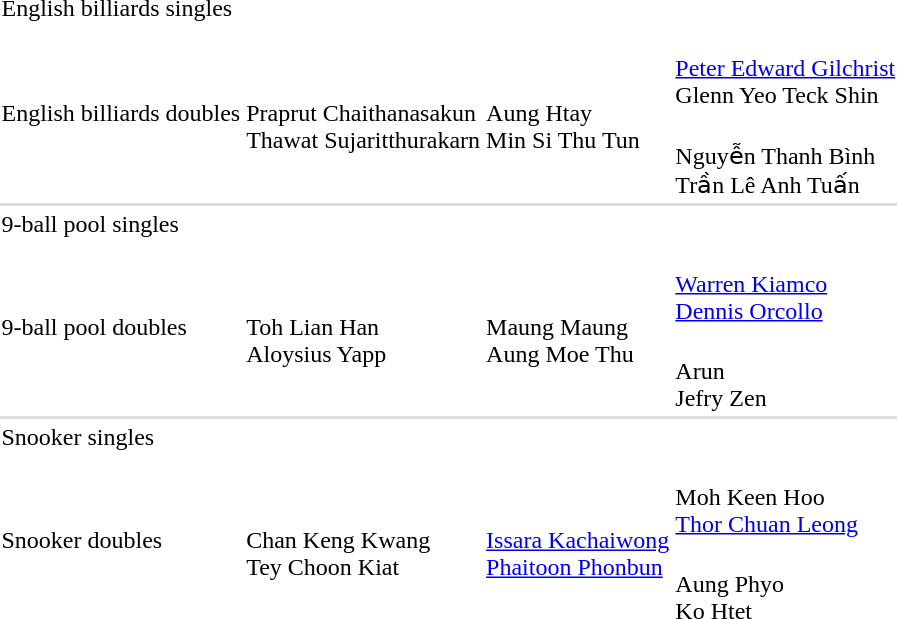<table>
<tr>
<td rowspan=2>English billiards singles<br></td>
<td rowspan=2></td>
<td rowspan=2></td>
<td></td>
</tr>
<tr>
<td></td>
</tr>
<tr>
<td rowspan=2>English billiards doubles<br></td>
<td rowspan=2><br>Praprut Chaithanasakun<br>Thawat Sujaritthurakarn</td>
<td rowspan=2><br>Aung Htay<br>Min Si Thu Tun</td>
<td><br><a href='#'>Peter Edward Gilchrist</a><br>Glenn Yeo Teck Shin</td>
</tr>
<tr>
<td><br>Nguyễn Thanh Bình<br>Trần Lê Anh Tuấn</td>
</tr>
<tr style="background:#dddddd;">
<td colspan=7></td>
</tr>
<tr>
<td rowspan=2>9-ball pool singles<br></td>
<td rowspan=2></td>
<td rowspan=2></td>
<td></td>
</tr>
<tr>
<td></td>
</tr>
<tr>
<td rowspan=2>9-ball pool doubles<br></td>
<td rowspan=2><br>Toh Lian Han<br>Aloysius Yapp</td>
<td rowspan=2><br>Maung Maung<br>Aung Moe Thu</td>
<td><br><a href='#'>Warren Kiamco</a><br><a href='#'>Dennis Orcollo</a></td>
</tr>
<tr>
<td><br>Arun<br>Jefry Zen</td>
</tr>
<tr style="background:#dddddd;">
<td colspan=7></td>
</tr>
<tr>
<td rowspan=2>Snooker singles<br></td>
<td rowspan=2></td>
<td rowspan=2></td>
<td></td>
</tr>
<tr>
<td></td>
</tr>
<tr>
<td rowspan=2>Snooker doubles<br></td>
<td rowspan=2><br>Chan Keng Kwang<br>Tey Choon Kiat</td>
<td rowspan=2><br><a href='#'>Issara Kachaiwong</a><br><a href='#'>Phaitoon Phonbun</a></td>
<td><br>Moh Keen Hoo<br><a href='#'>Thor Chuan Leong</a></td>
</tr>
<tr>
<td><br>Aung Phyo<br>Ko Htet</td>
</tr>
<tr>
</tr>
</table>
